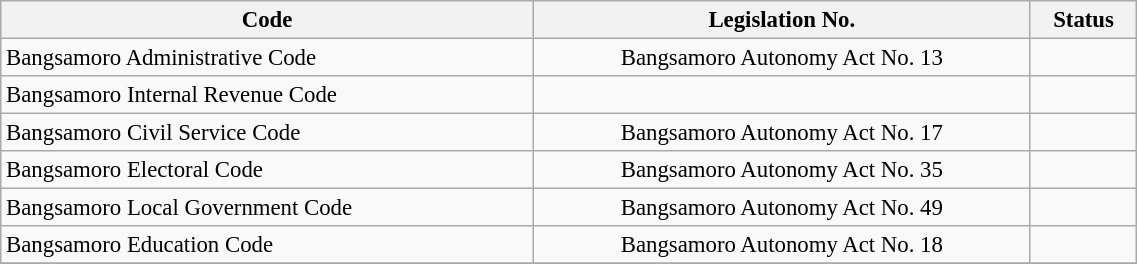<table class="wikitable" style="text-align: center; font-size:95%;" width=60%>
<tr>
<th>Code</th>
<th>Legislation No.</th>
<th>Status</th>
</tr>
<tr>
<td align=left>Bangsamoro Administrative Code</td>
<td>Bangsamoro Autonomy Act No. 13</td>
<td></td>
</tr>
<tr>
<td align=left>Bangsamoro Internal Revenue Code</td>
<td></td>
<td></td>
</tr>
<tr>
<td align=left>Bangsamoro Civil Service Code</td>
<td>Bangsamoro Autonomy Act No. 17</td>
<td></td>
</tr>
<tr>
<td align=left>Bangsamoro Electoral Code</td>
<td>Bangsamoro Autonomy Act No. 35</td>
<td></td>
</tr>
<tr>
<td align=left>Bangsamoro Local Government Code</td>
<td>Bangsamoro Autonomy Act No. 49</td>
<td></td>
</tr>
<tr>
<td align=left>Bangsamoro Education Code</td>
<td>Bangsamoro Autonomy Act No. 18</td>
<td></td>
</tr>
<tr>
</tr>
</table>
